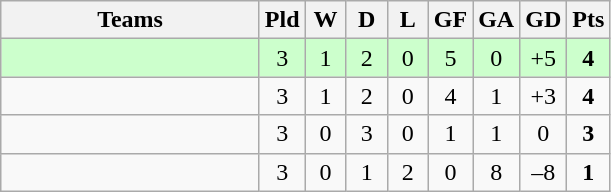<table class="wikitable" style="text-align: center;">
<tr>
<th width=165>Teams</th>
<th width=20>Pld</th>
<th width=20>W</th>
<th width=20>D</th>
<th width=20>L</th>
<th width=20>GF</th>
<th width=20>GA</th>
<th width=20>GD</th>
<th width=20>Pts</th>
</tr>
<tr align=center style="background:#ccffcc;">
<td style="text-align:left;"></td>
<td>3</td>
<td>1</td>
<td>2</td>
<td>0</td>
<td>5</td>
<td>0</td>
<td>+5</td>
<td><strong>4</strong></td>
</tr>
<tr align=center>
<td style="text-align:left;"></td>
<td>3</td>
<td>1</td>
<td>2</td>
<td>0</td>
<td>4</td>
<td>1</td>
<td>+3</td>
<td><strong>4</strong></td>
</tr>
<tr align=center>
<td style="text-align:left;"></td>
<td>3</td>
<td>0</td>
<td>3</td>
<td>0</td>
<td>1</td>
<td>1</td>
<td>0</td>
<td><strong>3</strong></td>
</tr>
<tr align=center>
<td style="text-align:left;"></td>
<td>3</td>
<td>0</td>
<td>1</td>
<td>2</td>
<td>0</td>
<td>8</td>
<td>–8</td>
<td><strong>1</strong></td>
</tr>
</table>
